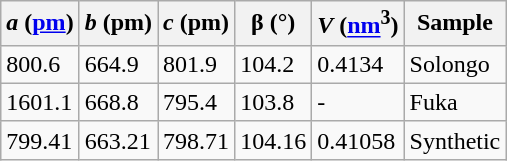<table class="wikitable">
<tr>
<th><em>a</em> (<a href='#'>pm</a>)</th>
<th><em>b</em> (pm)</th>
<th><em>c</em> (pm)</th>
<th>β (°)</th>
<th><em>V</em> (<a href='#'>nm</a><sup>3</sup>)</th>
<th>Sample</th>
</tr>
<tr>
<td>800.6</td>
<td>664.9</td>
<td>801.9</td>
<td>104.2</td>
<td>0.4134</td>
<td>Solongo </td>
</tr>
<tr>
<td>1601.1</td>
<td>668.8</td>
<td>795.4</td>
<td>103.8</td>
<td>-</td>
<td>Fuka</td>
</tr>
<tr>
<td>799.41</td>
<td>663.21</td>
<td>798.71</td>
<td>104.16</td>
<td>0.41058</td>
<td>Synthetic</td>
</tr>
</table>
